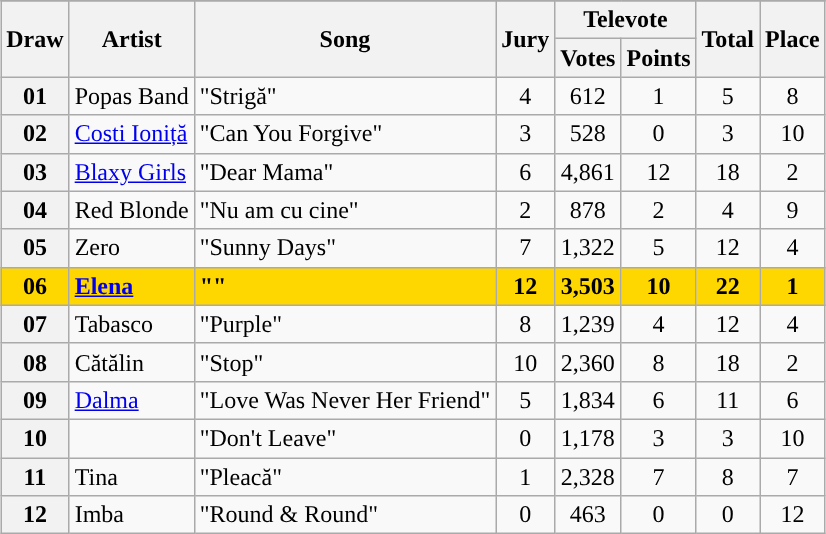<table class="wikitable sortable plainrowheaders" style="margin: 1em auto 1em auto; text-align:center">
<tr>
</tr>
<tr>
<th scope="col" rowspan="2">Draw</th>
<th scope="col" rowspan="2">Artist</th>
<th scope="col" rowspan="2">Song</th>
<th scope="col" rowspan="2">Jury</th>
<th scope="col" colspan="2">Televote</th>
<th scope="col" rowspan="2">Total</th>
<th scope="col" rowspan="2">Place</th>
</tr>
<tr>
<th scope="col">Votes</th>
<th scope="col">Points</th>
</tr>
<tr>
<th scope="row" style="text-align:center;">01</th>
<td style="text-align:left;">Popas Band</td>
<td style="text-align:left;">"Strigă"</td>
<td>4</td>
<td>612</td>
<td>1</td>
<td>5</td>
<td>8</td>
</tr>
<tr>
<th scope="row" style="text-align:center;">02</th>
<td style="text-align:left;"><a href='#'>Costi Ioniță</a></td>
<td style="text-align:left;">"Can You Forgive"</td>
<td>3</td>
<td>528</td>
<td>0</td>
<td>3</td>
<td>10</td>
</tr>
<tr>
<th scope="row" style="text-align:center;">03</th>
<td style="text-align:left;"><a href='#'>Blaxy Girls</a></td>
<td style="text-align:left;">"Dear Mama"</td>
<td>6</td>
<td>4,861</td>
<td>12</td>
<td>18</td>
<td>2</td>
</tr>
<tr>
<th scope="row" style="text-align:center;">04</th>
<td style="text-align:left;">Red Blonde</td>
<td style="text-align:left;">"Nu am cu cine"</td>
<td>2</td>
<td>878</td>
<td>2</td>
<td>4</td>
<td>9</td>
</tr>
<tr>
<th scope="row" style="text-align:center;">05</th>
<td style="text-align:left;">Zero</td>
<td style="text-align:left;">"Sunny Days"</td>
<td>7</td>
<td>1,322</td>
<td>5</td>
<td>12</td>
<td>4</td>
</tr>
<tr style="font-weight:bold; background:gold;">
<th scope="row" style="text-align:center; font-weight:bold; background:gold;">06</th>
<td style="text-align:left;"><a href='#'>Elena</a></td>
<td style="text-align:left;">""</td>
<td>12</td>
<td>3,503</td>
<td>10</td>
<td>22</td>
<td>1</td>
</tr>
<tr>
<th scope="row" style="text-align:center;">07</th>
<td style="text-align:left;">Tabasco</td>
<td style="text-align:left;">"Purple"</td>
<td>8</td>
<td>1,239</td>
<td>4</td>
<td>12</td>
<td>4</td>
</tr>
<tr>
<th scope="row" style="text-align:center;">08</th>
<td style="text-align:left;">Cătălin</td>
<td style="text-align:left;">"Stop"</td>
<td>10</td>
<td>2,360</td>
<td>8</td>
<td>18</td>
<td>2</td>
</tr>
<tr>
<th scope="row" style="text-align:center;">09</th>
<td style="text-align:left;"><a href='#'>Dalma</a></td>
<td style="text-align:left;">"Love Was Never Her Friend"</td>
<td>5</td>
<td>1,834</td>
<td>6</td>
<td>11</td>
<td>6</td>
</tr>
<tr>
<th scope="row" style="text-align:center;">10</th>
<td style="text-align:left;"></td>
<td style="text-align:left;">"Don't Leave"</td>
<td>0</td>
<td>1,178</td>
<td>3</td>
<td>3</td>
<td>10</td>
</tr>
<tr>
<th scope="row" style="text-align:center;">11</th>
<td style="text-align:left;">Tina</td>
<td style="text-align:left;">"Pleacă"</td>
<td>1</td>
<td>2,328</td>
<td>7</td>
<td>8</td>
<td>7</td>
</tr>
<tr>
<th scope="row" style="text-align:center;">12</th>
<td style="text-align:left;">Imba</td>
<td style="text-align:left;">"Round & Round"</td>
<td>0</td>
<td>463</td>
<td>0</td>
<td>0</td>
<td>12</td>
</tr>
</table>
